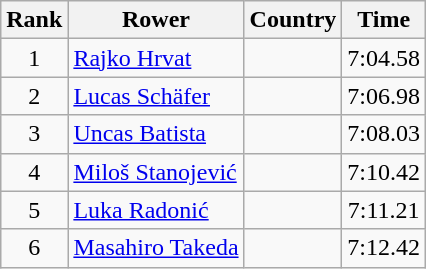<table class="wikitable" style="text-align:center">
<tr>
<th>Rank</th>
<th>Rower</th>
<th>Country</th>
<th>Time</th>
</tr>
<tr>
<td>1</td>
<td align="left"><a href='#'>Rajko Hrvat</a></td>
<td align="left"></td>
<td>7:04.58</td>
</tr>
<tr>
<td>2</td>
<td align="left"><a href='#'>Lucas Schäfer</a></td>
<td align="left"></td>
<td>7:06.98</td>
</tr>
<tr>
<td>3</td>
<td align="left"><a href='#'>Uncas Batista</a></td>
<td align="left"></td>
<td>7:08.03</td>
</tr>
<tr>
<td>4</td>
<td align="left"><a href='#'>Miloš Stanojević</a></td>
<td align="left"></td>
<td>7:10.42</td>
</tr>
<tr>
<td>5</td>
<td align="left"><a href='#'>Luka Radonić</a></td>
<td align="left"></td>
<td>7:11.21</td>
</tr>
<tr>
<td>6</td>
<td align="left"><a href='#'>Masahiro Takeda</a></td>
<td align="left"></td>
<td>7:12.42</td>
</tr>
</table>
